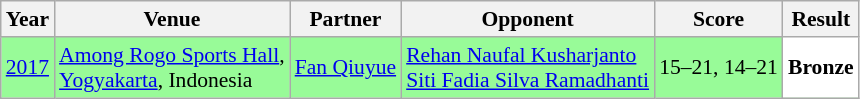<table class="sortable wikitable" style="font-size: 90%;">
<tr>
<th>Year</th>
<th>Venue</th>
<th>Partner</th>
<th>Opponent</th>
<th>Score</th>
<th>Result</th>
</tr>
<tr style="background:#98FB98">
<td align="center"><a href='#'>2017</a></td>
<td align="left"><a href='#'>Among Rogo Sports Hall</a>,<br><a href='#'>Yogyakarta</a>, Indonesia</td>
<td align="left"> <a href='#'>Fan Qiuyue</a></td>
<td align="left"> <a href='#'>Rehan Naufal Kusharjanto</a><br> <a href='#'>Siti Fadia Silva Ramadhanti</a></td>
<td align="left">15–21, 14–21</td>
<td style="text-align:left; background:white"> <strong>Bronze</strong></td>
</tr>
</table>
